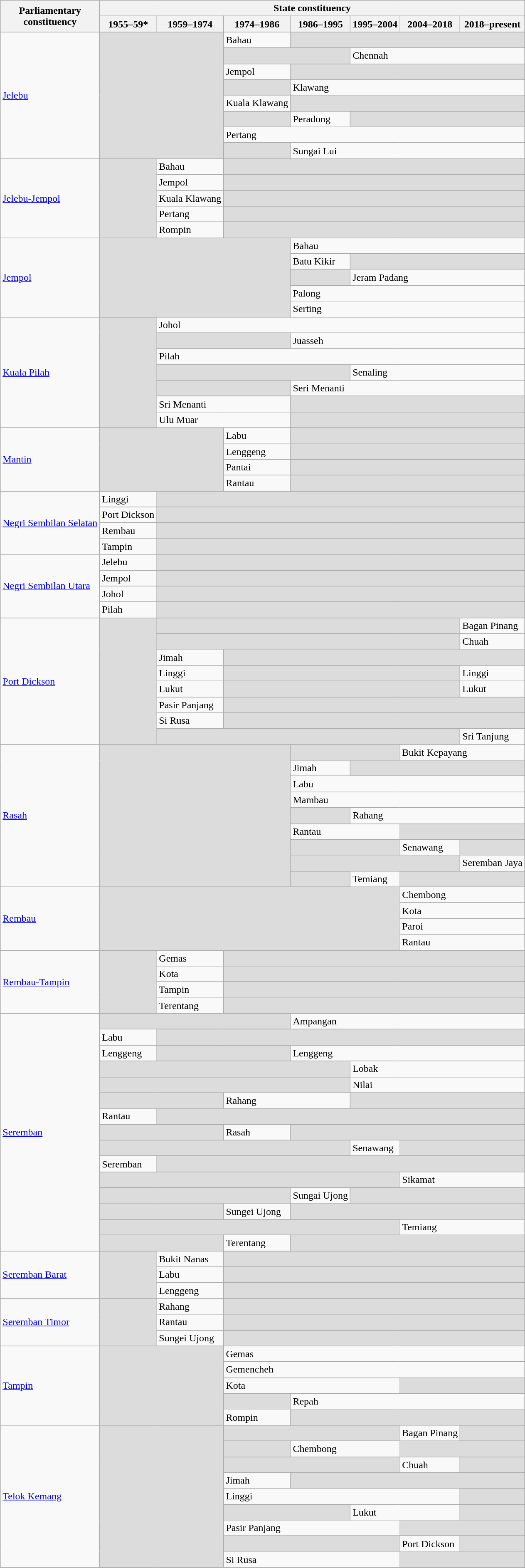<table class=wikitable>
<tr>
<th rowspan=2>Parliamentary<br>constituency</th>
<th colspan=7>State constituency</th>
</tr>
<tr>
<th>1955–59*</th>
<th>1959–1974</th>
<th>1974–1986</th>
<th>1986–1995</th>
<th>1995–2004</th>
<th>2004–2018</th>
<th>2018–present</th>
</tr>
<tr>
<td rowspan=8><a href='#'>Jelebu</a></td>
<td colspan="2" rowspan="8" bgcolor="dcdcdc"></td>
<td>Bahau</td>
<td colspan=4 bgcolor=dcdcdc></td>
</tr>
<tr>
<td colspan=2 bgcolor=dcdcdc></td>
<td colspan=3>Chennah</td>
</tr>
<tr>
<td>Jempol</td>
<td colspan=4 bgcolor=dcdcdc></td>
</tr>
<tr>
<td bgcolor=dcdcdc></td>
<td colspan=4>Klawang</td>
</tr>
<tr>
<td>Kuala Klawang</td>
<td colspan=4 bgcolor=dcdcdc></td>
</tr>
<tr>
<td bgcolor=dcdcdc></td>
<td>Peradong</td>
<td colspan=3 bgcolor=dcdcdc></td>
</tr>
<tr>
<td colspan=5>Pertang</td>
</tr>
<tr>
<td bgcolor=dcdcdc></td>
<td colspan=4>Sungai Lui</td>
</tr>
<tr>
<td rowspan=5><a href='#'>Jelebu-Jempol</a></td>
<td rowspan="5" bgcolor="dcdcdc"></td>
<td>Bahau</td>
<td colspan=5 bgcolor=dcdcdc></td>
</tr>
<tr>
<td>Jempol</td>
<td colspan=5 bgcolor=dcdcdc></td>
</tr>
<tr>
<td>Kuala Klawang</td>
<td colspan=5 bgcolor=dcdcdc></td>
</tr>
<tr>
<td>Pertang</td>
<td colspan=5 bgcolor=dcdcdc></td>
</tr>
<tr>
<td>Rompin</td>
<td colspan=5 bgcolor=dcdcdc></td>
</tr>
<tr>
<td rowspan=5><a href='#'>Jempol</a></td>
<td colspan="3" rowspan="5" bgcolor="dcdcdc"></td>
<td colspan=4>Bahau</td>
</tr>
<tr>
<td>Batu Kikir</td>
<td colspan=3 bgcolor=dcdcdc></td>
</tr>
<tr>
<td bgcolor=dcdcdc></td>
<td colspan=3>Jeram Padang</td>
</tr>
<tr>
<td colspan=4>Palong</td>
</tr>
<tr>
<td colspan=4>Serting</td>
</tr>
<tr>
<td rowspan=7><a href='#'>Kuala Pilah</a></td>
<td rowspan="7" bgcolor="dcdcdc"></td>
<td colspan=6>Johol</td>
</tr>
<tr>
<td colspan=2 bgcolor=dcdcdc></td>
<td colspan=4>Juasseh</td>
</tr>
<tr>
<td colspan=6>Pilah</td>
</tr>
<tr>
<td colspan=3 bgcolor=dcdcdc></td>
<td colspan=3>Senaling</td>
</tr>
<tr>
<td colspan=2 bgcolor=dcdcdc></td>
<td colspan=4>Seri Menanti</td>
</tr>
<tr>
<td colspan=2>Sri Menanti</td>
<td colspan=4 bgcolor=dcdcdc></td>
</tr>
<tr>
<td colspan=2>Ulu Muar</td>
<td colspan=4 bgcolor=dcdcdc></td>
</tr>
<tr>
<td rowspan=4><a href='#'>Mantin</a></td>
<td colspan="2" rowspan="4" bgcolor="dcdcdc"></td>
<td>Labu</td>
<td colspan=4 bgcolor=dcdcdc></td>
</tr>
<tr>
<td>Lenggeng</td>
<td colspan=4 bgcolor=dcdcdc></td>
</tr>
<tr>
<td>Pantai</td>
<td colspan=4 bgcolor=dcdcdc></td>
</tr>
<tr>
<td>Rantau</td>
<td colspan=4 bgcolor=dcdcdc></td>
</tr>
<tr>
<td rowspan=4><a href='#'>Negri Sembilan Selatan</a></td>
<td>Linggi</td>
<td colspan=6 bgcolor=dcdcdc></td>
</tr>
<tr>
<td>Port Dickson</td>
<td colspan=6 bgcolor=dcdcdc></td>
</tr>
<tr>
<td>Rembau</td>
<td colspan=6 bgcolor=dcdcdc></td>
</tr>
<tr>
<td>Tampin</td>
<td colspan=6 bgcolor=dcdcdc></td>
</tr>
<tr>
<td rowspan=4><a href='#'>Negri Sembilan Utara</a></td>
<td>Jelebu</td>
<td colspan=6 bgcolor=dcdcdc></td>
</tr>
<tr>
<td>Jempol</td>
<td colspan=6 bgcolor=dcdcdc></td>
</tr>
<tr>
<td>Johol</td>
<td colspan=6 bgcolor=dcdcdc></td>
</tr>
<tr>
<td>Pilah</td>
<td colspan=6 bgcolor=dcdcdc></td>
</tr>
<tr>
<td rowspan=8><a href='#'>Port Dickson</a></td>
<td rowspan="8" bgcolor="dcdcdc"></td>
<td colspan=5 bgcolor=dcdcdc></td>
<td>Bagan Pinang</td>
</tr>
<tr>
<td colspan=5 bgcolor=dcdcdc></td>
<td>Chuah</td>
</tr>
<tr>
<td>Jimah</td>
<td colspan=5 bgcolor=dcdcdc></td>
</tr>
<tr>
<td>Linggi</td>
<td colspan=4 bgcolor=dcdcdc></td>
<td>Linggi</td>
</tr>
<tr>
<td>Lukut</td>
<td colspan=4 bgcolor=dcdcdc></td>
<td>Lukut</td>
</tr>
<tr>
<td>Pasir Panjang</td>
<td colspan=5 bgcolor=dcdcdc></td>
</tr>
<tr>
<td>Si Rusa</td>
<td colspan=5 bgcolor=dcdcdc></td>
</tr>
<tr>
<td colspan=5 bgcolor=dcdcdc></td>
<td>Sri Tanjung</td>
</tr>
<tr>
<td rowspan=9><a href='#'>Rasah</a></td>
<td colspan="3" rowspan="9" bgcolor="dcdcdc"></td>
<td colspan=2 bgcolor=dcdcdc></td>
<td colspan=2>Bukit Kepayang</td>
</tr>
<tr>
<td>Jimah</td>
<td colspan=3 bgcolor=dcdcdc></td>
</tr>
<tr>
<td colspan=4>Labu</td>
</tr>
<tr>
<td colspan=4>Mambau</td>
</tr>
<tr>
<td bgcolor=dcdcdc></td>
<td colspan=3>Rahang</td>
</tr>
<tr>
<td colspan=2>Rantau</td>
<td colspan=2 bgcolor=dcdcdc></td>
</tr>
<tr>
<td colspan=2 bgcolor=dcdcdc></td>
<td>Senawang</td>
<td bgcolor=dcdcdc></td>
</tr>
<tr>
<td colspan=3 bgcolor=dcdcdc></td>
<td>Seremban Jaya</td>
</tr>
<tr>
<td bgcolor=dcdcdc></td>
<td>Temiang</td>
<td colspan=2 bgcolor=dcdcdc></td>
</tr>
<tr>
<td rowspan=4><a href='#'>Rembau</a></td>
<td colspan="5" rowspan="4" bgcolor="dcdcdc"></td>
<td colspan=2>Chembong</td>
</tr>
<tr>
<td colspan=2>Kota</td>
</tr>
<tr>
<td colspan=2>Paroi</td>
</tr>
<tr>
<td colspan=2>Rantau</td>
</tr>
<tr>
<td rowspan=4><a href='#'>Rembau-Tampin</a></td>
<td rowspan="4" bgcolor="dcdcdc"></td>
<td>Gemas</td>
<td colspan=5 bgcolor=dcdcdc></td>
</tr>
<tr>
<td>Kota</td>
<td colspan=5 bgcolor=dcdcdc></td>
</tr>
<tr>
<td>Tampin</td>
<td colspan=5 bgcolor=dcdcdc></td>
</tr>
<tr>
<td>Terentang</td>
<td colspan=5 bgcolor=dcdcdc></td>
</tr>
<tr>
<td rowspan=15><a href='#'>Seremban</a></td>
<td colspan="3" bgcolor="dcdcdc"></td>
<td colspan=4>Ampangan</td>
</tr>
<tr>
<td>Labu</td>
<td colspan=6 bgcolor=dcdcdc></td>
</tr>
<tr>
<td>Lenggeng</td>
<td colspan=2 bgcolor=dcdcdc></td>
<td colspan=4>Lenggeng</td>
</tr>
<tr>
<td colspan=4 bgcolor=dcdcdc></td>
<td colspan=3>Lobak</td>
</tr>
<tr>
<td colspan=4 bgcolor=dcdcdc></td>
<td colspan=3>Nilai</td>
</tr>
<tr>
<td colspan=2 bgcolor=dcdcdc></td>
<td colspan=2>Rahang</td>
<td colspan=3 bgcolor=dcdcdc></td>
</tr>
<tr>
<td>Rantau</td>
<td colspan=6 bgcolor=dcdcdc></td>
</tr>
<tr>
<td colspan=2 bgcolor=dcdcdc></td>
<td>Rasah</td>
<td colspan=4 bgcolor=dcdcdc></td>
</tr>
<tr>
<td colspan=4 bgcolor=dcdcdc></td>
<td>Senawang</td>
<td colspan=2 bgcolor=dcdcdc></td>
</tr>
<tr>
<td>Seremban</td>
<td colspan=6 bgcolor=dcdcdc></td>
</tr>
<tr>
<td colspan=5 bgcolor=dcdcdc></td>
<td colspan=2>Sikamat</td>
</tr>
<tr>
<td colspan=3 bgcolor=dcdcdc></td>
<td>Sungai Ujong</td>
<td colspan=3 bgcolor=dcdcdc></td>
</tr>
<tr>
<td colspan=2 bgcolor=dcdcdc></td>
<td>Sungei Ujong</td>
<td colspan=4 bgcolor=dcdcdc></td>
</tr>
<tr>
<td colspan=5 bgcolor=dcdcdc></td>
<td colspan=2>Temiang</td>
</tr>
<tr>
<td colspan=2 bgcolor=dcdcdc></td>
<td>Terentang</td>
<td colspan=4 bgcolor=dcdcdc></td>
</tr>
<tr>
<td rowspan=3><a href='#'>Seremban Barat</a></td>
<td rowspan="3" bgcolor="dcdcdc"></td>
<td>Bukit Nanas</td>
<td colspan=5 bgcolor=dcdcdc></td>
</tr>
<tr>
<td>Labu</td>
<td colspan=5 bgcolor=dcdcdc></td>
</tr>
<tr>
<td>Lenggeng</td>
<td colspan=5 bgcolor=dcdcdc></td>
</tr>
<tr>
<td rowspan=3><a href='#'>Seremban Timor</a></td>
<td rowspan="3" bgcolor="dcdcdc"></td>
<td>Rahang</td>
<td colspan=5 bgcolor=dcdcdc></td>
</tr>
<tr>
<td>Rantau</td>
<td colspan=5 bgcolor=dcdcdc></td>
</tr>
<tr>
<td>Sungei Ujong</td>
<td colspan=5 bgcolor=dcdcdc></td>
</tr>
<tr>
<td rowspan=5><a href='#'>Tampin</a></td>
<td colspan="2" rowspan="5" bgcolor="dcdcdc"></td>
<td colspan=5>Gemas</td>
</tr>
<tr>
<td colspan=5>Gemencheh</td>
</tr>
<tr>
<td colspan=3>Kota</td>
<td colspan=2 bgcolor=dcdcdc></td>
</tr>
<tr>
<td bgcolor=dcdcdc></td>
<td colspan=4>Repah</td>
</tr>
<tr>
<td>Rompin</td>
<td colspan=4 bgcolor=dcdcdc></td>
</tr>
<tr>
<td rowspan=9><a href='#'>Telok Kemang</a></td>
<td colspan="2" rowspan="9" bgcolor="dcdcdc"></td>
<td colspan=3 bgcolor=dcdcdc></td>
<td>Bagan Pinang</td>
<td bgcolor=dcdcdc></td>
</tr>
<tr>
<td bgcolor=dcdcdc></td>
<td colspan=2>Chembong</td>
<td colspan=2 bgcolor=dcdcdc></td>
</tr>
<tr>
<td colspan=3 bgcolor=dcdcdc></td>
<td>Chuah</td>
<td bgcolor=dcdcdc></td>
</tr>
<tr>
<td>Jimah</td>
<td colspan=4 bgcolor=dcdcdc></td>
</tr>
<tr>
<td colspan=4>Linggi</td>
<td bgcolor=dcdcdc></td>
</tr>
<tr>
<td colspan=2 bgcolor=dcdcdc></td>
<td colspan=2>Lukut</td>
<td bgcolor=dcdcdc></td>
</tr>
<tr>
<td colspan=3>Pasir Panjang</td>
<td colspan=2 bgcolor=dcdcdc></td>
</tr>
<tr>
<td colspan=3 bgcolor=dcdcdc></td>
<td>Port Dickson</td>
<td bgcolor=dcdcdc></td>
</tr>
<tr>
<td colspan=3>Si Rusa</td>
<td colspan=2 bgcolor=dcdcdc></td>
</tr>
</table>
